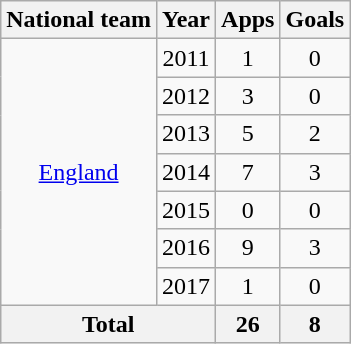<table class="wikitable" style="text-align: center;">
<tr>
<th>National team</th>
<th>Year</th>
<th>Apps</th>
<th>Goals</th>
</tr>
<tr>
<td rowspan="7"><a href='#'>England</a></td>
<td>2011</td>
<td>1</td>
<td>0</td>
</tr>
<tr>
<td>2012</td>
<td>3</td>
<td>0</td>
</tr>
<tr>
<td>2013</td>
<td>5</td>
<td>2</td>
</tr>
<tr>
<td>2014</td>
<td>7</td>
<td>3</td>
</tr>
<tr>
<td>2015</td>
<td>0</td>
<td>0</td>
</tr>
<tr>
<td>2016</td>
<td>9</td>
<td>3</td>
</tr>
<tr>
<td>2017</td>
<td>1</td>
<td>0</td>
</tr>
<tr>
<th colspan="2">Total</th>
<th>26</th>
<th>8</th>
</tr>
</table>
